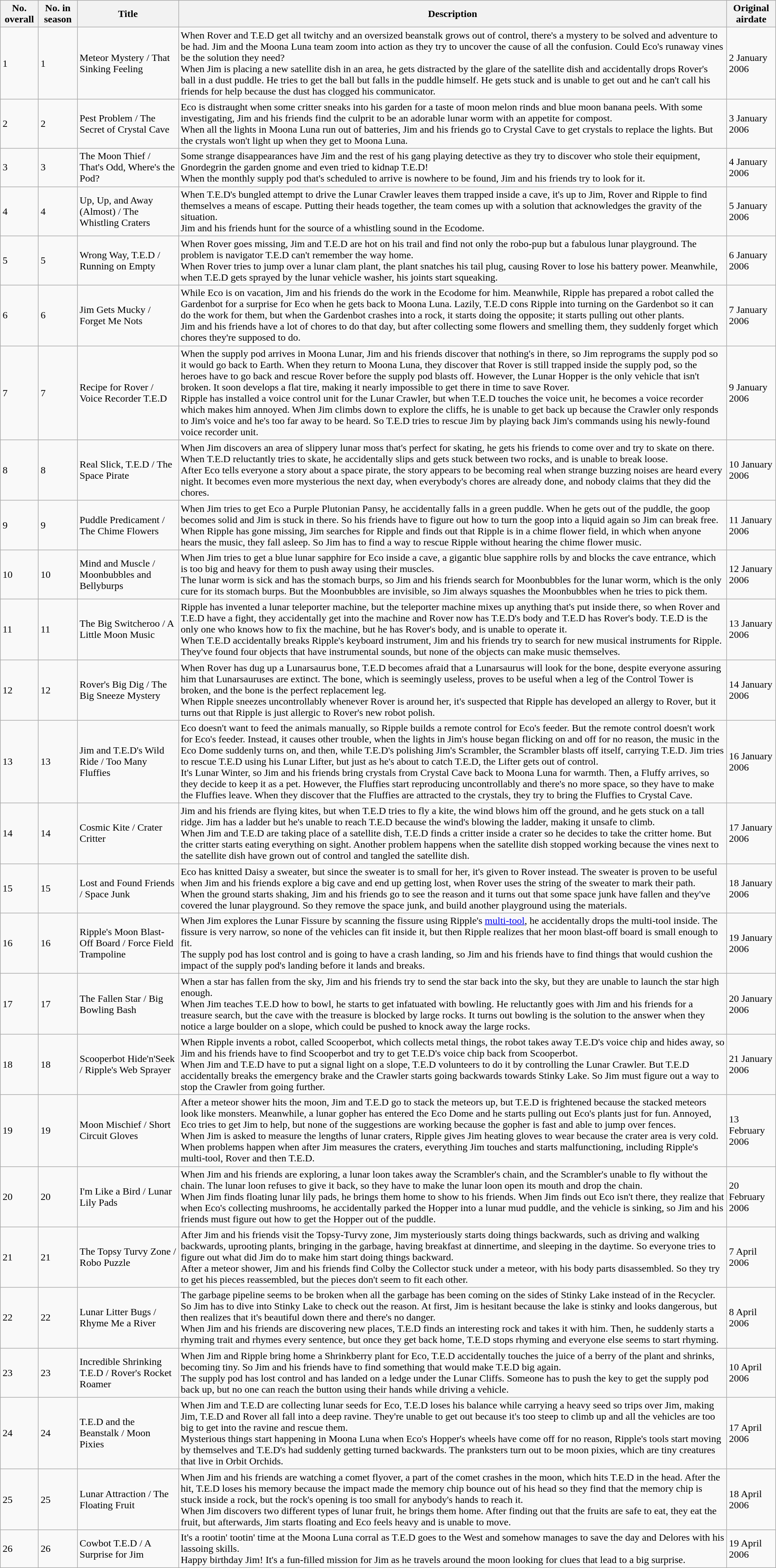<table class="wikitable">
<tr>
<th>No. overall</th>
<th>No. in season</th>
<th>Title</th>
<th>Description</th>
<th>Original airdate</th>
</tr>
<tr>
<td>1</td>
<td>1</td>
<td>Meteor Mystery / That Sinking Feeling</td>
<td>When Rover and T.E.D get all twitchy and an oversized beanstalk grows out of control, there's a mystery to be solved and adventure to be had. Jim and the Moona Luna team zoom into action as they try to uncover the cause of all the confusion. Could Eco's runaway vines be the solution they need?<br>When Jim is placing a new satellite dish in an area, he gets distracted by the glare of the satellite dish and accidentally drops Rover's ball in a dust puddle. He tries to get the ball but falls in the puddle himself. He gets stuck and is unable to get out and he can't call his friends for help because the dust has clogged his communicator.</td>
<td>2 January 2006</td>
</tr>
<tr>
<td>2</td>
<td>2</td>
<td>Pest Problem / The Secret of Crystal Cave</td>
<td>Eco is distraught when some critter sneaks into his garden for a taste of moon melon rinds and blue moon banana peels. With some investigating, Jim and his friends find the culprit to be an adorable lunar worm with an appetite for compost.<br>When all the lights in Moona Luna run out of batteries, Jim and his friends go to Crystal Cave to get crystals to replace the lights. But the crystals won't light up when they get to Moona Luna.</td>
<td>3 January 2006</td>
</tr>
<tr>
<td>3</td>
<td>3</td>
<td>The Moon Thief / That's Odd, Where's the Pod?</td>
<td>Some strange disappearances have Jim and the rest of his gang playing detective as they try to discover who stole their equipment, Gnordegrin the garden gnome and even tried to kidnap T.E.D!<br>When the monthly supply pod that's scheduled to arrive is nowhere to be found, Jim and his friends try to look for it.</td>
<td>4 January 2006</td>
</tr>
<tr>
<td>4</td>
<td>4</td>
<td>Up, Up, and Away (Almost) / The Whistling Craters</td>
<td>When T.E.D's bungled attempt to drive the Lunar Crawler leaves them trapped inside a cave, it's up to Jim, Rover and Ripple to find themselves a means of escape. Putting their heads together, the team comes up with a solution that acknowledges the gravity of the situation.<br>Jim and his friends hunt for the source of a whistling sound in the Ecodome.</td>
<td>5 January 2006</td>
</tr>
<tr>
<td>5</td>
<td>5</td>
<td>Wrong Way, T.E.D / Running on Empty</td>
<td>When Rover goes missing, Jim and T.E.D are hot on his trail and find not only the robo-pup but a fabulous lunar playground. The problem is navigator T.E.D can't remember the way home.<br>When Rover tries to jump over a lunar clam plant, the plant snatches his tail plug, causing Rover to lose his battery power. Meanwhile, when T.E.D gets sprayed by the lunar vehicle washer, his joints start squeaking.</td>
<td>6 January 2006</td>
</tr>
<tr>
<td>6</td>
<td>6</td>
<td>Jim Gets Mucky / Forget Me Nots</td>
<td>While Eco is on vacation, Jim and his friends do the work in the Ecodome for him. Meanwhile, Ripple has prepared a robot called the Gardenbot for a surprise for Eco when he gets back to Moona Luna. Lazily, T.E.D cons Ripple into turning on the Gardenbot so it can do the work for them, but when the Gardenbot crashes into a rock, it starts doing the opposite; it starts pulling out other plants.<br>Jim and his friends have a lot of chores to do that day, but after collecting some flowers and smelling them, they suddenly forget which chores they're supposed to do.</td>
<td>7 January 2006</td>
</tr>
<tr>
<td>7</td>
<td>7</td>
<td>Recipe for Rover / Voice Recorder T.E.D</td>
<td>When the supply pod arrives in Moona Lunar, Jim and his friends discover that nothing's in there, so Jim reprograms the supply pod so it would go back to Earth. When they return to Moona Luna, they discover that Rover is still trapped inside the supply pod, so the heroes have to go back and rescue Rover before the supply pod blasts off. However, the Lunar Hopper is the only vehicle that isn't broken. It soon develops a flat tire, making it nearly impossible to get there in time to save Rover.<br>Ripple has installed a voice control unit for the Lunar Crawler, but when T.E.D touches the voice unit, he becomes a voice recorder which makes him annoyed. When Jim climbs down to explore the cliffs, he is unable to get back up because the Crawler only responds to Jim's voice and he's too far away to be heard. So T.E.D tries to rescue Jim by playing back Jim's commands using his newly-found voice recorder unit.</td>
<td>9 January 2006</td>
</tr>
<tr>
<td>8</td>
<td>8</td>
<td>Real Slick, T.E.D / The Space Pirate</td>
<td>When Jim discovers an area of slippery lunar moss that's perfect for skating, he gets his friends to come over and try to skate on there. When T.E.D reluctantly tries to skate, he accidentally slips and gets stuck between two rocks, and is unable to break loose.<br>After Eco tells everyone a story about a space pirate, the story appears to be becoming real when strange buzzing noises are heard every night. It becomes even more mysterious the next day, when everybody's chores are already done, and nobody claims that they did the chores.</td>
<td>10 January 2006</td>
</tr>
<tr>
<td>9</td>
<td>9</td>
<td>Puddle Predicament / The Chime Flowers</td>
<td>When Jim tries to get Eco a Purple Plutonian Pansy, he accidentally falls in a green puddle. When he gets out of the puddle, the goop becomes solid and Jim is stuck in there. So his friends have to figure out how to turn the goop into a liquid again so Jim can break free.<br>When Ripple has gone missing, Jim searches for Ripple and finds out that Ripple is in a chime flower field, in which when anyone hears the music, they fall asleep. So Jim has to find a way to rescue Ripple without hearing the chime flower music.</td>
<td>11 January 2006</td>
</tr>
<tr>
<td>10</td>
<td>10</td>
<td>Mind and Muscle / Moonbubbles and Bellyburps</td>
<td>When Jim tries to get a blue lunar sapphire for Eco inside a cave, a gigantic blue sapphire rolls by and blocks the cave entrance, which is too big and heavy for them to push away using their muscles.<br>The lunar worm is sick and has the stomach burps, so Jim and his friends search for Moonbubbles for the lunar worm, which is the only cure for its stomach burps. But the Moonbubbles are invisible, so Jim always squashes the Moonbubbles when he tries to pick them.</td>
<td>12 January 2006</td>
</tr>
<tr>
<td>11</td>
<td>11</td>
<td>The Big Switcheroo / A Little Moon Music</td>
<td>Ripple has invented a lunar teleporter machine, but the teleporter machine mixes up anything that's put inside there, so when Rover and T.E.D have a fight, they accidentally get into the machine and Rover now has T.E.D's body and T.E.D has Rover's body. T.E.D is the only one who knows how to fix the machine, but he has Rover's body, and is unable to operate it.<br>When T.E.D accidentally breaks Ripple's keyboard instrument, Jim and his friends try to search for new musical instruments for Ripple. They've found four objects that have instrumental sounds, but none of the objects can make music themselves.</td>
<td>13 January 2006</td>
</tr>
<tr>
<td>12</td>
<td>12</td>
<td>Rover's Big Dig / The Big Sneeze Mystery</td>
<td>When Rover has dug up a Lunarsaurus bone, T.E.D becomes afraid that a Lunarsaurus will look for the bone, despite everyone assuring him that Lunarsauruses are extinct. The bone, which is seemingly useless, proves to be useful when a leg of the Control Tower is broken, and the bone is the perfect replacement leg.<br>When Ripple sneezes uncontrollably whenever Rover is around her, it's suspected that Ripple has developed an allergy to Rover, but it turns out that Ripple is just allergic to Rover's new robot polish.</td>
<td>14 January 2006</td>
</tr>
<tr>
<td>13</td>
<td>13</td>
<td>Jim and T.E.D's Wild Ride / Too Many Fluffies</td>
<td>Eco doesn't want to feed the animals manually, so Ripple builds a remote control for Eco's feeder. But the remote control doesn't work for Eco's feeder. Instead, it causes other trouble, when the lights in Jim's house began flicking on and off for no reason, the music in the Eco Dome suddenly turns on, and then, while T.E.D's polishing Jim's Scrambler, the Scrambler blasts off itself, carrying T.E.D. Jim tries to rescue T.E.D using his Lunar Lifter, but just as he's about to catch T.E.D, the Lifter gets out of control.<br> It's Lunar Winter, so Jim and his friends bring crystals from Crystal Cave back to Moona Luna for warmth. Then, a Fluffy arrives, so they decide to keep it as a pet. However, the Fluffies start reproducing uncontrollably and there's no more space, so they have to make the Fluffies leave. When they discover that the Fluffies are attracted to the crystals, they try to bring the Fluffies to Crystal Cave.</td>
<td>16 January 2006</td>
</tr>
<tr>
<td>14</td>
<td>14</td>
<td>Cosmic Kite / Crater Critter</td>
<td>Jim and his friends are flying kites, but when T.E.D tries to fly a kite, the wind blows him off the ground, and he gets stuck on a tall ridge. Jim has a ladder but he's unable to reach T.E.D because the wind's blowing the ladder, making it unsafe to climb.<br>When Jim and T.E.D are taking place of a satellite dish, T.E.D finds a critter inside a crater so he decides to take the critter home. But the critter starts eating everything on sight. Another problem happens when the satellite dish stopped working because the vines next to the satellite dish have grown out of control and tangled the satellite dish.</td>
<td>17 January 2006</td>
</tr>
<tr>
<td>15</td>
<td>15</td>
<td>Lost and Found Friends / Space Junk</td>
<td>Eco has knitted Daisy a sweater, but since the sweater is to small for her, it's given to Rover instead. The sweater is proven to be useful when Jim and his friends explore a big cave and end up getting lost, when Rover uses the string of the sweater to mark their path.<br>When the ground starts shaking, Jim and his friends go to see the reason and it turns out that some space junk have fallen and they've covered the lunar playground. So they remove the space junk, and build another playground using the materials.</td>
<td>18 January 2006</td>
</tr>
<tr>
<td>16</td>
<td>16</td>
<td>Ripple's Moon Blast-Off Board / Force Field Trampoline</td>
<td>When Jim explores the Lunar Fissure by scanning the fissure using Ripple's <a href='#'>multi-tool</a>, he accidentally drops the multi-tool inside. The fissure is very narrow, so none of the vehicles can fit inside it, but then Ripple realizes that her moon blast-off board is small enough to fit.<br>The supply pod has lost control and is going to have a crash landing, so Jim and his friends have to find things that would cushion the impact of the supply pod's landing before it lands and breaks.</td>
<td>19 January 2006</td>
</tr>
<tr>
<td>17</td>
<td>17</td>
<td>The Fallen Star / Big Bowling Bash</td>
<td>When a star has fallen from the sky, Jim and his friends try to send the star back into the sky, but they are unable to launch the star high enough.<br>When Jim teaches T.E.D how to bowl, he starts to get infatuated with bowling. He reluctantly goes with Jim and his friends for a treasure search, but the cave with the treasure is blocked by large rocks. It turns out bowling is the solution to the answer when they notice a large boulder on a slope, which could be pushed to knock away the large rocks.</td>
<td>20 January 2006</td>
</tr>
<tr>
<td>18</td>
<td>18</td>
<td>Scooperbot Hide'n'Seek / Ripple's Web Sprayer</td>
<td>When Ripple invents a robot, called Scooperbot, which collects metal things, the robot takes away T.E.D's voice chip and hides away, so Jim and his friends have to find Scooperbot and try to get T.E.D's voice chip back from Scooperbot.<br>When Jim and T.E.D have to put a signal light on a slope, T.E.D volunteers to do it by controlling the Lunar Crawler. But T.E.D accidentally breaks the emergency brake and the Crawler starts going backwards towards Stinky Lake. So Jim must figure out a way to stop the Crawler from going further.</td>
<td>21 January 2006</td>
</tr>
<tr>
<td>19</td>
<td>19</td>
<td>Moon Mischief / Short Circuit Gloves</td>
<td>After a meteor shower hits the moon, Jim and T.E.D go to stack the meteors up, but T.E.D is frightened because the stacked meteors look like monsters. Meanwhile, a lunar gopher has entered the Eco Dome and he starts pulling out Eco's plants just for fun. Annoyed, Eco tries to get Jim to help, but none of the suggestions are working because the gopher is fast and able to jump over fences.<br>When Jim is asked to measure the lengths of lunar craters, Ripple gives Jim heating gloves to wear because the crater area is very cold. When problems happen when after Jim measures the craters, everything Jim touches and starts malfunctioning, including Ripple's multi-tool, Rover and then T.E.D.</td>
<td>13 February 2006</td>
</tr>
<tr>
<td>20</td>
<td>20</td>
<td>I'm Like a Bird / Lunar Lily Pads</td>
<td>When Jim and his friends are exploring, a lunar loon takes away the Scrambler's chain, and the Scrambler's unable to fly without the chain. The lunar loon refuses to give it back, so they have to make the lunar loon open its mouth and drop the chain.<br>When Jim finds floating lunar lily pads, he brings them home to show to his friends. When Jim finds out Eco isn't there, they realize that when Eco's collecting mushrooms, he accidentally parked the Hopper into a lunar mud puddle, and the vehicle is sinking, so Jim and his friends must figure out how to get the Hopper out of the puddle.</td>
<td>20 February 2006</td>
</tr>
<tr>
<td>21</td>
<td>21</td>
<td>The Topsy Turvy Zone / Robo Puzzle</td>
<td>After Jim and his friends visit the Topsy-Turvy zone, Jim mysteriously starts doing things backwards, such as driving and walking backwards, uprooting plants, bringing in the garbage, having breakfast at dinnertime, and sleeping in the daytime. So everyone tries to figure out what did Jim do to make him start doing things backward.<br>After a meteor shower, Jim and his friends find Colby the Collector stuck under a meteor, with his body parts disassembled. So they try to get his pieces reassembled, but the pieces don't seem to fit each other.</td>
<td>7 April 2006</td>
</tr>
<tr>
<td>22</td>
<td>22</td>
<td>Lunar Litter Bugs / Rhyme Me a River</td>
<td>The garbage pipeline seems to be broken when all the garbage has been coming on the sides of Stinky Lake instead of in the Recycler. So Jim has to dive into Stinky Lake to check out the reason. At first, Jim is hesitant because the lake is stinky and looks dangerous, but then realizes that it's beautiful down there and there's no danger.<br>When Jim and his friends are discovering new places, T.E.D finds an interesting rock and takes it with him. Then, he suddenly starts a rhyming trait and rhymes every sentence, but once they get back home, T.E.D stops rhyming and everyone else seems to start rhyming.</td>
<td>8 April 2006</td>
</tr>
<tr>
<td>23</td>
<td>23</td>
<td>Incredible Shrinking T.E.D / Rover's Rocket Roamer</td>
<td>When Jim and Ripple bring home a Shrinkberry plant for Eco, T.E.D accidentally touches the juice of a berry of the plant and shrinks, becoming tiny. So Jim and his friends have to find something that would make T.E.D big again.<br>The supply pod has lost control and has landed on a ledge under the Lunar Cliffs. Someone has to push the key to get the supply pod back up, but no one can reach the button using their hands while driving a vehicle.</td>
<td>10 April 2006</td>
</tr>
<tr>
<td>24</td>
<td>24</td>
<td>T.E.D and the Beanstalk / Moon Pixies</td>
<td>When Jim and T.E.D are collecting lunar seeds for Eco, T.E.D loses his balance while carrying a heavy seed so trips over Jim, making Jim, T.E.D and Rover all fall into a deep ravine. They're unable to get out because it's too steep to climb up and all the vehicles are too big to get into the ravine and rescue them.<br>Mysterious things start happening in Moona Luna when Eco's Hopper's wheels have come off for no reason, Ripple's tools start moving by themselves and T.E.D's had suddenly getting turned backwards. The pranksters turn out to be moon pixies, which are tiny creatures that live in Orbit Orchids.</td>
<td>17 April 2006</td>
</tr>
<tr>
<td>25</td>
<td>25</td>
<td>Lunar Attraction / The Floating Fruit</td>
<td>When Jim and his friends are watching a comet flyover, a part of the comet crashes in the moon, which hits T.E.D in the head. After the hit, T.E.D loses his memory because the impact made the memory chip bounce out of his head so they find that the memory chip is stuck inside a rock, but the rock's opening is too small for anybody's hands to reach it.<br>When Jim discovers two different types of lunar fruit, he brings them home. After finding out that the fruits are safe to eat, they eat the fruit, but afterwards, Jim starts floating and Eco feels heavy and is unable to move.</td>
<td>18 April 2006</td>
</tr>
<tr>
<td>26</td>
<td>26</td>
<td>Cowbot T.E.D / A Surprise for Jim</td>
<td>It's a rootin' tootin' time at the Moona Luna corral as T.E.D goes to the West and somehow manages to save the day and Delores with his lassoing skills.<br>Happy birthday Jim! It's a fun-filled mission for Jim as he travels around the moon looking for clues that lead to a big surprise.</td>
<td>19 April 2006</td>
</tr>
</table>
